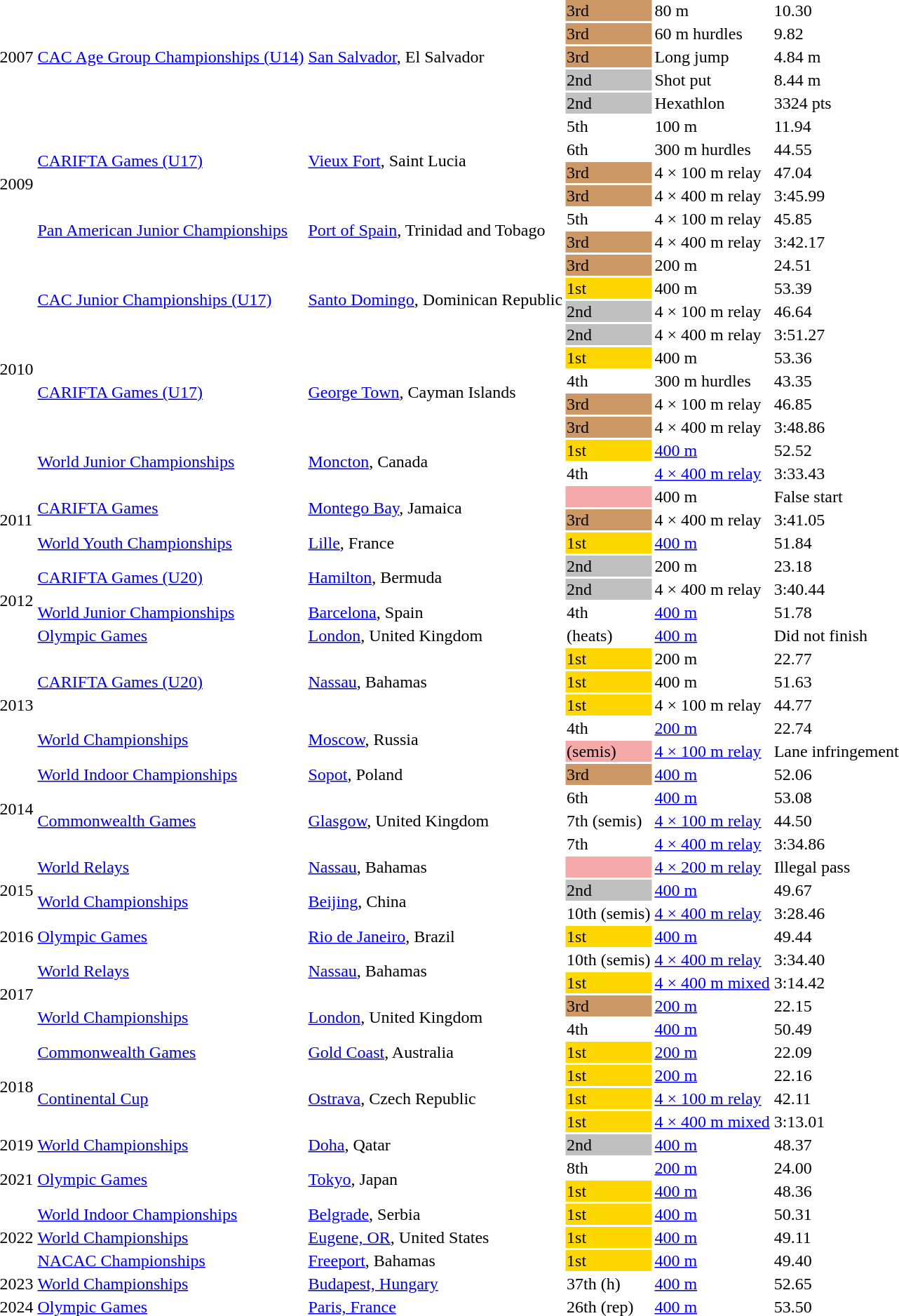<table>
<tr>
<td rowspan=5>2007</td>
<td rowspan=5><a href='#'>CAC Age Group Championships (U14)</a></td>
<td rowspan=5><a href='#'>San Salvador</a>, El Salvador</td>
<td bgcolor=cc9966>3rd</td>
<td>80 m</td>
<td>10.30</td>
</tr>
<tr>
<td bgcolor=cc9966>3rd</td>
<td>60 m hurdles</td>
<td>9.82</td>
</tr>
<tr>
<td bgcolor=cc9966>3rd</td>
<td>Long jump</td>
<td>4.84 m</td>
</tr>
<tr>
<td bgcolor=silver>2nd</td>
<td>Shot put</td>
<td>8.44 m</td>
</tr>
<tr>
<td bgcolor=silver>2nd</td>
<td>Hexathlon</td>
<td>3324 pts</td>
</tr>
<tr>
<td rowspan=6>2009</td>
<td rowspan=4><a href='#'>CARIFTA Games (U17)</a></td>
<td rowspan=4><a href='#'>Vieux Fort</a>, Saint Lucia</td>
<td>5th</td>
<td>100 m</td>
<td>11.94 </td>
</tr>
<tr>
<td>6th</td>
<td>300 m hurdles</td>
<td>44.55</td>
</tr>
<tr>
<td bgcolor=cc9966>3rd</td>
<td data-sort-value="400 relay">4 × 100 m relay</td>
<td>47.04</td>
</tr>
<tr>
<td bgcolor=cc9966>3rd</td>
<td data-sort-value="1600 relay">4 × 400 m relay</td>
<td data-sort-value=225.99>3:45.99</td>
</tr>
<tr>
<td rowspan=2><a href='#'>Pan American Junior Championships</a></td>
<td rowspan=2><a href='#'>Port of Spain</a>, Trinidad and Tobago</td>
<td>5th</td>
<td data-sort-value="400 relay">4 × 100 m relay</td>
<td>45.85</td>
</tr>
<tr>
<td bgcolor=cc9966>3rd</td>
<td data-sort-value="1600 relay">4 × 400 m relay</td>
<td data-sort-value=222.17>3:42.17</td>
</tr>
<tr>
<td rowspan=10>2010</td>
<td rowspan=4><a href='#'>CAC Junior Championships (U17)</a></td>
<td rowspan=4><a href='#'>Santo Domingo</a>, Dominican Republic</td>
<td bgcolor=cc9966>3rd</td>
<td>200 m</td>
<td>24.51</td>
</tr>
<tr>
<td bgcolor=gold>1st</td>
<td>400 m</td>
<td>53.39</td>
</tr>
<tr>
<td bgcolor=silver>2nd</td>
<td data-sort-value="400 relay">4 × 100 m relay</td>
<td>46.64</td>
</tr>
<tr>
<td bgcolor=silver>2nd</td>
<td data-sort-value="1600 relay">4 × 400 m relay</td>
<td data-sort-value=231.27>3:51.27</td>
</tr>
<tr>
<td rowspan=4><a href='#'>CARIFTA Games (U17)</a></td>
<td rowspan=4><a href='#'>George Town</a>, Cayman Islands</td>
<td bgcolor=gold>1st</td>
<td>400 m</td>
<td>53.36</td>
</tr>
<tr>
<td>4th</td>
<td>300 m hurdles</td>
<td>43.35</td>
</tr>
<tr>
<td bgcolor=cc9966>3rd</td>
<td data-sort-value="400 relay">4 × 100 m relay</td>
<td>46.85</td>
</tr>
<tr>
<td bgcolor=cc9966>3rd</td>
<td data-sort-value="1600 relay">4 × 400 m relay</td>
<td data-sort-value=228.86>3:48.86</td>
</tr>
<tr>
<td rowspan=2><a href='#'>World Junior Championships</a></td>
<td rowspan=2><a href='#'>Moncton</a>, Canada</td>
<td bgcolor=gold>1st</td>
<td><a href='#'>400 m</a></td>
<td>52.52</td>
</tr>
<tr>
<td>4th</td>
<td data-sort-value="1600 relay"><a href='#'>4 × 400 m relay</a></td>
<td data-sort-value=213.43>3:33.43</td>
</tr>
<tr>
<td rowspan=3>2011</td>
<td rowspan=2><a href='#'>CARIFTA Games</a></td>
<td rowspan=2><a href='#'>Montego Bay</a>, Jamaica</td>
<td data-sort-value="8th DQ" bgcolor=f5a9a9></td>
<td>400 m</td>
<td data-sort-value=9999.99>False start</td>
</tr>
<tr>
<td bgcolor=cc9966>3rd</td>
<td data-sort-value="1600 relay">4 × 400 m relay</td>
<td data-sort-value=221.05>3:41.05</td>
</tr>
<tr>
<td><a href='#'>World Youth Championships</a></td>
<td><a href='#'>Lille</a>, France</td>
<td bgcolor=gold>1st</td>
<td><a href='#'>400 m</a></td>
<td>51.84</td>
</tr>
<tr>
<td rowspan=4>2012</td>
<td rowspan=2><a href='#'>CARIFTA Games (U20)</a></td>
<td rowspan=2><a href='#'>Hamilton</a>, Bermuda</td>
<td bgcolor=silver>2nd</td>
<td>200 m</td>
<td>23.18</td>
</tr>
<tr>
<td bgcolor=silver>2nd</td>
<td data-sort-value="1600 relay">4 × 400 m relay</td>
<td data-sort-value=220.44>3:40.44</td>
</tr>
<tr>
<td><a href='#'>World Junior Championships</a></td>
<td><a href='#'>Barcelona</a>, Spain</td>
<td>4th</td>
<td><a href='#'>400 m</a></td>
<td>51.78</td>
</tr>
<tr>
<td><a href='#'>Olympic Games</a></td>
<td><a href='#'>London</a>, United Kingdom</td>
<td> (heats)</td>
<td><a href='#'>400 m</a></td>
<td data-sort-value=9999>Did not finish</td>
</tr>
<tr>
<td rowspan=5>2013</td>
<td rowspan=3><a href='#'>CARIFTA Games (U20)</a></td>
<td rowspan=3><a href='#'>Nassau</a>, Bahamas</td>
<td bgcolor=gold>1st</td>
<td>200 m</td>
<td>22.77 <strong></strong></td>
</tr>
<tr>
<td bgcolor=gold>1st</td>
<td>400 m</td>
<td>51.63</td>
</tr>
<tr>
<td bgcolor=gold>1st</td>
<td data-sort-value="400 relay">4 × 100 m relay</td>
<td>44.77</td>
</tr>
<tr>
<td rowspan=2><a href='#'>World Championships</a></td>
<td rowspan=2><a href='#'>Moscow</a>, Russia</td>
<td>4th</td>
<td><a href='#'>200 m</a></td>
<td>22.74</td>
</tr>
<tr>
<td data-sort-value="18th DQ" bgcolor=f5a9a9> (semis)</td>
<td data-sort-value="400 relay"><a href='#'>4 × 100 m relay</a></td>
<td data-sort-value=9999.99>Lane infringement</td>
</tr>
<tr>
<td rowspan=4>2014</td>
<td><a href='#'>World Indoor Championships</a></td>
<td><a href='#'>Sopot</a>, Poland</td>
<td bgcolor=cc9966>3rd</td>
<td><a href='#'>400 m</a></td>
<td>52.06</td>
</tr>
<tr>
<td rowspan=3><a href='#'>Commonwealth Games</a></td>
<td rowspan=3><a href='#'>Glasgow</a>, United Kingdom</td>
<td>6th</td>
<td><a href='#'>400 m</a></td>
<td>53.08</td>
</tr>
<tr>
<td data-sort-value="6th alternate">7th (semis)</td>
<td data-sort-value="400 relay"><a href='#'>4 × 100 m relay</a></td>
<td>44.50 </td>
</tr>
<tr>
<td>7th</td>
<td data-sort-value="1600 relay"><a href='#'>4 × 400 m relay</a></td>
<td data-sort-value=214.86>3:34.86</td>
</tr>
<tr>
<td rowspan=3>2015</td>
<td><a href='#'>World Relays</a></td>
<td><a href='#'>Nassau</a>, Bahamas</td>
<td data-sort-value="8th DQ" bgcolor=f5a9a9></td>
<td data-sort-value="800 relay"><a href='#'>4 × 200 m relay</a></td>
<td data-sort-value=9999.99>Illegal pass</td>
</tr>
<tr>
<td rowspan=2><a href='#'>World Championships</a></td>
<td rowspan=2><a href='#'>Beijing</a>, China</td>
<td bgcolor=silver>2nd</td>
<td><a href='#'>400 m</a></td>
<td>49.67</td>
</tr>
<tr>
<td>10th (semis)</td>
<td data-sort-value="1600 relay"><a href='#'>4 × 400 m relay</a></td>
<td data-sort-value=208.46>3:28.46 </td>
</tr>
<tr>
<td>2016</td>
<td><a href='#'>Olympic Games</a></td>
<td><a href='#'>Rio de Janeiro</a>, Brazil</td>
<td bgcolor=gold>1st</td>
<td><a href='#'>400 m</a></td>
<td>49.44</td>
</tr>
<tr>
<td rowspan=4>2017</td>
<td rowspan=2><a href='#'>World Relays</a></td>
<td rowspan=2><a href='#'>Nassau</a>, Bahamas</td>
<td>10th (semis)</td>
<td data-sort-value="1600 relay"><a href='#'>4 × 400 m relay</a></td>
<td data-sort-value=214.40>3:34.40</td>
</tr>
<tr>
<td bgcolor=gold>1st</td>
<td data-sort-value="1600 mixed"><a href='#'>4 × 400 m mixed</a></td>
<td data-sort-value=194.42>3:14.42</td>
</tr>
<tr>
<td rowspan=2><a href='#'>World Championships</a></td>
<td rowspan=2><a href='#'>London</a>, United Kingdom</td>
<td bgcolor=cc9966>3rd</td>
<td><a href='#'>200 m</a></td>
<td>22.15</td>
</tr>
<tr>
<td>4th</td>
<td><a href='#'>400 m</a></td>
<td>50.49</td>
</tr>
<tr>
<td rowspan=4>2018</td>
<td><a href='#'>Commonwealth Games</a></td>
<td><a href='#'>Gold Coast</a>, Australia</td>
<td bgcolor=gold>1st</td>
<td><a href='#'>200 m</a></td>
<td>22.09 <strong></strong></td>
</tr>
<tr>
<td rowspan=3><a href='#'>Continental Cup</a></td>
<td rowspan=3><a href='#'>Ostrava</a>, Czech Republic</td>
<td bgcolor=gold>1st</td>
<td><a href='#'>200 m</a></td>
<td>22.16</td>
</tr>
<tr>
<td bgcolor=gold>1st</td>
<td data-sort-value="400 relay"><a href='#'>4 × 100 m relay</a></td>
<td>42.11</td>
</tr>
<tr>
<td bgcolor=gold>1st</td>
<td data-sort-value="1600 mixed"><a href='#'>4 × 400 m mixed</a></td>
<td data-sort-value=193.01>3:13.01</td>
</tr>
<tr>
<td>2019</td>
<td><a href='#'>World Championships</a></td>
<td><a href='#'>Doha</a>, Qatar</td>
<td bgcolor=silver>2nd</td>
<td><a href='#'>400 m</a></td>
<td>48.37 <strong></strong></td>
</tr>
<tr>
<td rowspan=2>2021</td>
<td rowspan=2><a href='#'>Olympic Games</a></td>
<td rowspan=2><a href='#'>Tokyo</a>, Japan</td>
<td>8th</td>
<td><a href='#'>200 m</a></td>
<td>24.00</td>
</tr>
<tr>
<td bgcolor=gold>1st</td>
<td><a href='#'>400 m</a></td>
<td>48.36 <strong></strong></td>
</tr>
<tr>
<td rowspan=3>2022</td>
<td><a href='#'>World Indoor Championships</a></td>
<td><a href='#'>Belgrade</a>, Serbia</td>
<td bgcolor=gold>1st</td>
<td><a href='#'>400 m</a></td>
<td>50.31 </td>
</tr>
<tr>
<td><a href='#'>World Championships</a></td>
<td><a href='#'>Eugene, OR</a>, United States</td>
<td bgcolor=gold>1st</td>
<td><a href='#'>400 m</a></td>
<td>49.11 </td>
</tr>
<tr>
<td><a href='#'>NACAC Championships</a></td>
<td><a href='#'>Freeport</a>, Bahamas</td>
<td bgcolor=gold>1st</td>
<td><a href='#'>400 m</a></td>
<td>49.40</td>
</tr>
<tr>
<td>2023</td>
<td><a href='#'>World Championships</a></td>
<td><a href='#'>Budapest, Hungary</a></td>
<td>37th (h)</td>
<td><a href='#'>400 m</a></td>
<td>52.65</td>
</tr>
<tr>
<td>2024</td>
<td><a href='#'>Olympic Games</a></td>
<td><a href='#'>Paris, France</a></td>
<td>26th (rep)</td>
<td><a href='#'>400 m</a></td>
<td>53.50</td>
</tr>
</table>
